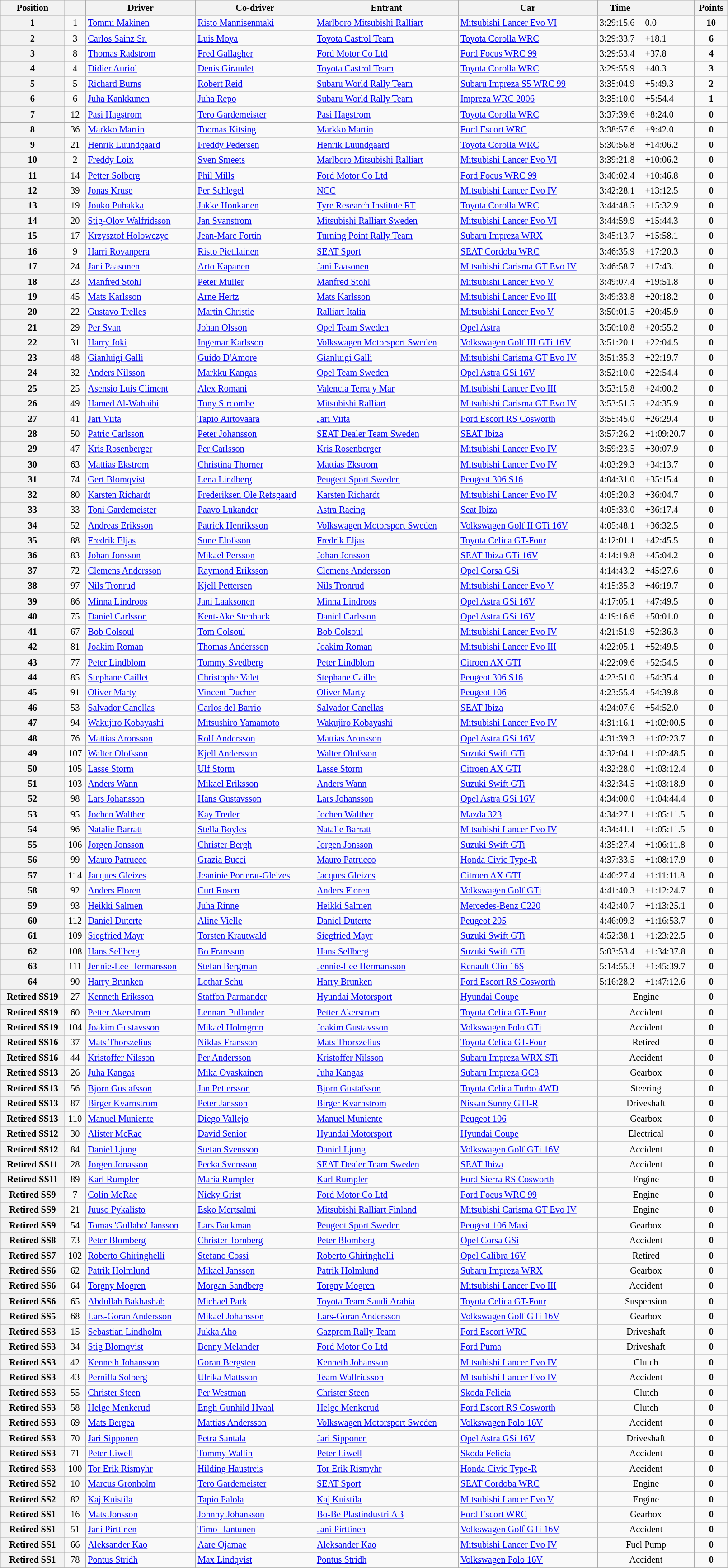<table class="wikitable" width=85% style="font-size: 85%;">
<tr>
<th>Position</th>
<th></th>
<th>Driver</th>
<th>Co-driver</th>
<th>Entrant</th>
<th>Car</th>
<th>Time</th>
<th></th>
<th>Points</th>
</tr>
<tr>
<th>1</th>
<td align="center">1</td>
<td> <a href='#'>Tommi Makinen</a></td>
<td> <a href='#'>Risto Mannisenmaki</a></td>
<td> <a href='#'>Marlboro Mitsubishi Ralliart</a></td>
<td><a href='#'>Mitsubishi Lancer Evo VI</a></td>
<td>3:29:15.6</td>
<td>0.0</td>
<td align="center"><strong>10</strong></td>
</tr>
<tr>
<th>2</th>
<td align="center">3</td>
<td> <a href='#'>Carlos Sainz Sr.</a></td>
<td> <a href='#'>Luis Moya</a></td>
<td> <a href='#'>Toyota Castrol Team</a></td>
<td><a href='#'>Toyota Corolla WRC</a></td>
<td>3:29:33.7</td>
<td>+18.1</td>
<td align="center"><strong>6</strong></td>
</tr>
<tr>
<th>3</th>
<td align="center">8</td>
<td> <a href='#'>Thomas Radstrom</a></td>
<td> <a href='#'>Fred Gallagher</a></td>
<td> <a href='#'>Ford Motor Co Ltd</a></td>
<td><a href='#'>Ford Focus WRC 99</a></td>
<td>3:29:53.4</td>
<td>+37.8</td>
<td align="center"><strong>4</strong></td>
</tr>
<tr>
<th>4</th>
<td align="center">4</td>
<td> <a href='#'>Didier Auriol</a></td>
<td> <a href='#'>Denis Giraudet</a></td>
<td> <a href='#'>Toyota Castrol Team</a></td>
<td><a href='#'>Toyota Corolla WRC</a></td>
<td>3:29:55.9</td>
<td>+40.3</td>
<td align="center"><strong>3</strong></td>
</tr>
<tr>
<th>5</th>
<td align="center">5</td>
<td> <a href='#'>Richard Burns</a></td>
<td> <a href='#'>Robert Reid</a></td>
<td> <a href='#'>Subaru World Rally Team</a></td>
<td><a href='#'>Subaru Impreza S5 WRC 99</a></td>
<td>3:35:04.9</td>
<td>+5:49.3</td>
<td align="center"><strong>2</strong></td>
</tr>
<tr>
<th>6</th>
<td align="center">6</td>
<td> <a href='#'>Juha Kankkunen</a></td>
<td> <a href='#'>Juha Repo</a></td>
<td> <a href='#'>Subaru World Rally Team</a></td>
<td><a href='#'>Impreza WRC 2006</a></td>
<td>3:35:10.0</td>
<td>+5:54.4</td>
<td align="center"><strong>1</strong></td>
</tr>
<tr>
<th>7</th>
<td align="center">12</td>
<td> <a href='#'>Pasi Hagstrom</a></td>
<td> <a href='#'>Tero Gardemeister</a></td>
<td> <a href='#'>Pasi Hagstrom</a></td>
<td><a href='#'>Toyota Corolla WRC</a></td>
<td>3:37:39.6</td>
<td>+8:24.0</td>
<td align="center"><strong>0</strong></td>
</tr>
<tr>
<th>8</th>
<td align="center">36</td>
<td> <a href='#'>Markko Martin</a></td>
<td> <a href='#'>Toomas Kitsing</a></td>
<td> <a href='#'>Markko Martin</a></td>
<td><a href='#'>Ford Escort WRC</a></td>
<td>3:38:57.6</td>
<td>+9:42.0</td>
<td align="center"><strong>0</strong></td>
</tr>
<tr>
<th>9</th>
<td align="center">21</td>
<td> <a href='#'>Henrik Luundgaard</a></td>
<td> <a href='#'>Freddy Pedersen</a></td>
<td> <a href='#'>Henrik Luundgaard</a></td>
<td><a href='#'>Toyota Corolla WRC</a></td>
<td>5:30:56.8</td>
<td>+14:06.2</td>
<td align="center"><strong>0</strong></td>
</tr>
<tr>
<th>10</th>
<td align="center">2</td>
<td> <a href='#'>Freddy Loix</a></td>
<td> <a href='#'>Sven Smeets</a></td>
<td> <a href='#'>Marlboro Mitsubishi Ralliart</a></td>
<td><a href='#'>Mitsubishi Lancer Evo VI</a></td>
<td>3:39:21.8</td>
<td>+10:06.2</td>
<td align="center"><strong>0</strong></td>
</tr>
<tr>
<th>11</th>
<td align="center">14</td>
<td> <a href='#'>Petter Solberg</a></td>
<td> <a href='#'>Phil Mills</a></td>
<td> <a href='#'>Ford Motor Co Ltd</a></td>
<td><a href='#'>Ford Focus WRC 99</a></td>
<td>3:40:02.4</td>
<td>+10:46.8</td>
<td align="center"><strong>0</strong></td>
</tr>
<tr>
<th>12</th>
<td align="center">39</td>
<td> <a href='#'>Jonas Kruse</a></td>
<td> <a href='#'>Per Schlegel</a></td>
<td> <a href='#'>NCC</a></td>
<td><a href='#'>Mitsubishi Lancer Evo IV</a></td>
<td>3:42:28.1</td>
<td>+13:12.5</td>
<td align="center"><strong>0</strong></td>
</tr>
<tr>
<th>13</th>
<td align="center">19</td>
<td> <a href='#'>Jouko Puhakka</a></td>
<td> <a href='#'>Jakke Honkanen</a></td>
<td> <a href='#'>Tyre Research Institute RT</a></td>
<td><a href='#'>Toyota Corolla WRC</a></td>
<td>3:44:48.5</td>
<td>+15:32.9</td>
<td align="center"><strong>0</strong></td>
</tr>
<tr>
<th>14</th>
<td align="center">20</td>
<td> <a href='#'>Stig-Olov Walfridsson</a></td>
<td> <a href='#'>Jan Svanstrom</a></td>
<td> <a href='#'>Mitsubishi Ralliart Sweden</a></td>
<td><a href='#'>Mitsubishi Lancer Evo VI</a></td>
<td>3:44:59.9</td>
<td>+15:44.3</td>
<td align="center"><strong>0</strong></td>
</tr>
<tr>
<th>15</th>
<td align="center">17</td>
<td> <a href='#'>Krzysztof Holowczyc</a></td>
<td> <a href='#'>Jean-Marc Fortin</a></td>
<td> <a href='#'>Turning Point Rally Team</a></td>
<td><a href='#'>Subaru Impreza WRX</a></td>
<td>3:45:13.7</td>
<td>+15:58.1</td>
<td align="center"><strong>0</strong></td>
</tr>
<tr>
<th>16</th>
<td align="center">9</td>
<td> <a href='#'>Harri Rovanpera</a></td>
<td> <a href='#'>Risto Pietilainen</a></td>
<td> <a href='#'>SEAT Sport</a></td>
<td><a href='#'>SEAT Cordoba WRC</a></td>
<td>3:46:35.9</td>
<td>+17:20.3</td>
<td align="center"><strong>0</strong></td>
</tr>
<tr>
<th>17</th>
<td align="center">24</td>
<td> <a href='#'>Jani Paasonen</a></td>
<td> <a href='#'>Arto Kapanen</a></td>
<td> <a href='#'>Jani Paasonen</a></td>
<td><a href='#'>Mitsubishi Carisma GT Evo IV</a></td>
<td>3:46:58.7</td>
<td>+17:43.1</td>
<td align="center"><strong>0</strong></td>
</tr>
<tr>
<th>18</th>
<td align="center">23</td>
<td> <a href='#'>Manfred Stohl</a></td>
<td> <a href='#'>Peter Muller</a></td>
<td> <a href='#'>Manfred Stohl</a></td>
<td><a href='#'>Mitsubishi Lancer Evo V</a></td>
<td>3:49:07.4</td>
<td>+19:51.8</td>
<td align="center"><strong>0</strong></td>
</tr>
<tr>
<th>19</th>
<td align="center">45</td>
<td> <a href='#'>Mats Karlsson</a></td>
<td> <a href='#'>Arne Hertz</a></td>
<td> <a href='#'>Mats Karlsson</a></td>
<td><a href='#'>Mitsubishi Lancer Evo III</a></td>
<td>3:49:33.8</td>
<td>+20:18.2</td>
<td align="center"><strong>0</strong></td>
</tr>
<tr>
<th>20</th>
<td align="center">22</td>
<td> <a href='#'>Gustavo Trelles</a></td>
<td> <a href='#'>Martin Christie</a></td>
<td> <a href='#'>Ralliart Italia</a></td>
<td><a href='#'>Mitsubishi Lancer Evo V</a></td>
<td>3:50:01.5</td>
<td>+20:45.9</td>
<td align="center"><strong>0</strong></td>
</tr>
<tr>
<th>21</th>
<td align="center">29</td>
<td> <a href='#'>Per Svan</a></td>
<td> <a href='#'>Johan Olsson</a></td>
<td> <a href='#'>Opel Team Sweden</a></td>
<td><a href='#'>Opel Astra</a></td>
<td>3:50:10.8</td>
<td>+20:55.2</td>
<td align="center"><strong>0</strong></td>
</tr>
<tr>
<th>22</th>
<td align="center">31</td>
<td> <a href='#'>Harry Joki</a></td>
<td> <a href='#'>Ingemar Karlsson</a></td>
<td> <a href='#'>Volkswagen Motorsport Sweden</a></td>
<td><a href='#'>Volkswagen Golf III GTi 16V</a></td>
<td>3:51:20.1</td>
<td>+22:04.5</td>
<td align="center"><strong>0</strong></td>
</tr>
<tr>
<th>23</th>
<td align="center">48</td>
<td> <a href='#'>Gianluigi Galli</a></td>
<td> <a href='#'>Guido D'Amore</a></td>
<td> <a href='#'>Gianluigi Galli</a></td>
<td><a href='#'>Mitsubishi Carisma GT Evo IV</a></td>
<td>3:51:35.3</td>
<td>+22:19.7</td>
<td align="center"><strong>0</strong></td>
</tr>
<tr>
<th>24</th>
<td align="center">32</td>
<td> <a href='#'>Anders Nilsson</a></td>
<td> <a href='#'>Markku Kangas</a></td>
<td> <a href='#'>Opel Team Sweden</a></td>
<td><a href='#'>Opel Astra GSi 16V</a></td>
<td>3:52:10.0</td>
<td>+22:54.4</td>
<td align="center"><strong>0</strong></td>
</tr>
<tr>
<th>25</th>
<td align="center">25</td>
<td> <a href='#'>Asensio Luis Climent</a></td>
<td> <a href='#'>Alex Romani</a></td>
<td> <a href='#'>Valencia Terra y Mar</a></td>
<td><a href='#'>Mitsubishi Lancer Evo III</a></td>
<td>3:53:15.8</td>
<td>+24:00.2</td>
<td align="center"><strong>0</strong></td>
</tr>
<tr>
<th>26</th>
<td align="center">49</td>
<td> <a href='#'>Hamed Al-Wahaibi</a></td>
<td> <a href='#'>Tony Sircombe</a></td>
<td> <a href='#'>Mitsubishi Ralliart</a></td>
<td><a href='#'>Mitsubishi Carisma GT Evo IV</a></td>
<td>3:53:51.5</td>
<td>+24:35.9</td>
<td align="center"><strong>0</strong></td>
</tr>
<tr>
<th>27</th>
<td align="center">41</td>
<td> <a href='#'>Jari Viita</a></td>
<td> <a href='#'>Tapio Airtovaara</a></td>
<td> <a href='#'>Jari Viita</a></td>
<td><a href='#'>Ford Escort RS Cosworth</a></td>
<td>3:55:45.0</td>
<td>+26:29.4</td>
<td align="center"><strong>0</strong></td>
</tr>
<tr>
<th>28</th>
<td align="center">50</td>
<td> <a href='#'>Patric Carlsson</a></td>
<td> <a href='#'>Peter Johansson</a></td>
<td> <a href='#'>SEAT Dealer Team Sweden</a></td>
<td><a href='#'>SEAT Ibiza</a></td>
<td>3:57:26.2</td>
<td>+1:09:20.7</td>
<td align="center"><strong>0</strong></td>
</tr>
<tr>
<th>29</th>
<td align="center">47</td>
<td> <a href='#'>Kris Rosenberger</a></td>
<td> <a href='#'>Per Carlsson</a></td>
<td> <a href='#'>Kris Rosenberger</a></td>
<td><a href='#'>Mitsubishi Lancer Evo IV</a></td>
<td>3:59:23.5</td>
<td>+30:07.9</td>
<td align="center"><strong>0</strong></td>
</tr>
<tr>
<th>30</th>
<td align="center">63</td>
<td> <a href='#'>Mattias Ekstrom</a></td>
<td> <a href='#'>Christina Thorner</a></td>
<td> <a href='#'>Mattias Ekstrom</a></td>
<td><a href='#'>Mitsubishi Lancer Evo IV</a></td>
<td>4:03:29.3</td>
<td>+34:13.7</td>
<td align="center"><strong>0</strong></td>
</tr>
<tr>
<th>31</th>
<td align="center">74</td>
<td> <a href='#'>Gert Blomqvist</a></td>
<td> <a href='#'>Lena Lindberg</a></td>
<td> <a href='#'>Peugeot Sport Sweden</a></td>
<td><a href='#'>Peugeot 306 S16</a></td>
<td>4:04:31.0</td>
<td>+35:15.4</td>
<td align="center"><strong>0</strong></td>
</tr>
<tr>
<th>32</th>
<td align="center">80</td>
<td> <a href='#'>Karsten Richardt</a></td>
<td> <a href='#'>Frederiksen Ole Refsgaard</a></td>
<td> <a href='#'>Karsten Richardt</a></td>
<td><a href='#'>Mitsubishi Lancer Evo IV</a></td>
<td>4:05:20.3</td>
<td>+36:04.7</td>
<td align="center"><strong>0</strong></td>
</tr>
<tr>
<th>33</th>
<td align="center">33</td>
<td> <a href='#'>Toni Gardemeister</a></td>
<td> <a href='#'>Paavo Lukander</a></td>
<td> <a href='#'>Astra Racing</a></td>
<td><a href='#'>Seat Ibiza</a></td>
<td>4:05:33.0</td>
<td>+36:17.4</td>
<td align="center"><strong>0</strong></td>
</tr>
<tr>
<th>34</th>
<td align="center">52</td>
<td> <a href='#'>Andreas Eriksson</a></td>
<td> <a href='#'>Patrick Henriksson</a></td>
<td> <a href='#'>Volkswagen Motorsport Sweden</a></td>
<td><a href='#'>Volkswagen Golf II GTi 16V</a></td>
<td>4:05:48.1</td>
<td>+36:32.5</td>
<td align="center"><strong>0</strong></td>
</tr>
<tr>
<th>35</th>
<td align="center">88</td>
<td> <a href='#'>Fredrik Eljas</a></td>
<td> <a href='#'>Sune Elofsson</a></td>
<td> <a href='#'>Fredrik Eljas</a></td>
<td><a href='#'>Toyota Celica GT-Four</a></td>
<td>4:12:01.1</td>
<td>+42:45.5</td>
<td align="center"><strong>0</strong></td>
</tr>
<tr>
<th>36</th>
<td align="center">83</td>
<td> <a href='#'>Johan Jonsson</a></td>
<td> <a href='#'>Mikael Persson</a></td>
<td> <a href='#'>Johan Jonsson</a></td>
<td><a href='#'>SEAT Ibiza GTi 16V</a></td>
<td>4:14:19.8</td>
<td>+45:04.2</td>
<td align="center"><strong>0</strong></td>
</tr>
<tr>
<th>37</th>
<td align="center">72</td>
<td> <a href='#'>Clemens Andersson</a></td>
<td> <a href='#'>Raymond Eriksson</a></td>
<td> <a href='#'>Clemens Andersson</a></td>
<td><a href='#'>Opel Corsa GSi</a></td>
<td>4:14:43.2</td>
<td>+45:27.6</td>
<td align="center"><strong>0</strong></td>
</tr>
<tr>
<th>38</th>
<td align="center">97</td>
<td> <a href='#'>Nils Tronrud</a></td>
<td> <a href='#'>Kjell Pettersen</a></td>
<td> <a href='#'>Nils Tronrud</a></td>
<td><a href='#'>Mitsubishi Lancer Evo V</a></td>
<td>4:15:35.3</td>
<td>+46:19.7</td>
<td align="center"><strong>0</strong></td>
</tr>
<tr>
<th>39</th>
<td align="center">86</td>
<td> <a href='#'>Minna Lindroos</a></td>
<td> <a href='#'>Jani Laaksonen</a></td>
<td> <a href='#'>Minna Lindroos</a></td>
<td><a href='#'>Opel Astra GSi 16V</a></td>
<td>4:17:05.1</td>
<td>+47:49.5</td>
<td align="center"><strong>0</strong></td>
</tr>
<tr>
<th>40</th>
<td align="center">75</td>
<td> <a href='#'>Daniel Carlsson</a></td>
<td> <a href='#'>Kent-Ake Stenback</a></td>
<td> <a href='#'>Daniel Carlsson</a></td>
<td><a href='#'>Opel Astra GSi 16V</a></td>
<td>4:19:16.6</td>
<td>+50:01.0</td>
<td align="center"><strong>0</strong></td>
</tr>
<tr>
<th>41</th>
<td align="center">67</td>
<td> <a href='#'>Bob Colsoul</a></td>
<td> <a href='#'>Tom Colsoul</a></td>
<td> <a href='#'>Bob Colsoul</a></td>
<td><a href='#'>Mitsubishi Lancer Evo IV</a></td>
<td>4:21:51.9</td>
<td>+52:36.3</td>
<td align="center"><strong>0</strong></td>
</tr>
<tr>
<th>42</th>
<td align="center">81</td>
<td> <a href='#'>Joakim Roman</a></td>
<td> <a href='#'>Thomas Andersson</a></td>
<td> <a href='#'>Joakim Roman</a></td>
<td><a href='#'>Mitsubishi Lancer Evo III</a></td>
<td>4:22:05.1</td>
<td>+52:49.5</td>
<td align="center"><strong>0</strong></td>
</tr>
<tr>
<th>43</th>
<td align="center">77</td>
<td> <a href='#'>Peter Lindblom</a></td>
<td> <a href='#'>Tommy Svedberg</a></td>
<td> <a href='#'>Peter Lindblom</a></td>
<td><a href='#'>Citroen AX GTI</a></td>
<td>4:22:09.6</td>
<td>+52:54.5</td>
<td align="center"><strong>0</strong></td>
</tr>
<tr>
<th>44</th>
<td align="center">85</td>
<td> <a href='#'>Stephane Caillet</a></td>
<td> <a href='#'>Christophe Valet</a></td>
<td> <a href='#'>Stephane Caillet</a></td>
<td><a href='#'>Peugeot 306 S16</a></td>
<td>4:23:51.0</td>
<td>+54:35.4</td>
<td align="center"><strong>0</strong></td>
</tr>
<tr>
<th>45</th>
<td align="center">91</td>
<td> <a href='#'>Oliver Marty</a></td>
<td> <a href='#'>Vincent Ducher</a></td>
<td> <a href='#'>Oliver Marty</a></td>
<td><a href='#'>Peugeot 106</a></td>
<td>4:23:55.4</td>
<td>+54:39.8</td>
<td align="center"><strong>0</strong></td>
</tr>
<tr>
<th>46</th>
<td align="center">53</td>
<td> <a href='#'>Salvador Canellas</a></td>
<td> <a href='#'>Carlos del Barrio</a></td>
<td> <a href='#'>Salvador Canellas</a></td>
<td><a href='#'>SEAT Ibiza</a></td>
<td>4:24:07.6</td>
<td>+54:52.0</td>
<td align="center"><strong>0</strong></td>
</tr>
<tr>
<th>47</th>
<td align="center">94</td>
<td> <a href='#'>Wakujiro Kobayashi</a></td>
<td> <a href='#'>Mitsushiro Yamamoto</a></td>
<td> <a href='#'>Wakujiro Kobayashi</a></td>
<td><a href='#'>Mitsubishi Lancer Evo IV</a></td>
<td>4:31:16.1</td>
<td>+1:02:00.5</td>
<td align="center"><strong>0</strong></td>
</tr>
<tr>
<th>48</th>
<td align="center">76</td>
<td> <a href='#'>Mattias Aronsson</a></td>
<td> <a href='#'>Rolf Andersson</a></td>
<td> <a href='#'>Mattias Aronsson</a></td>
<td><a href='#'>Opel Astra GSi 16V</a></td>
<td>4:31:39.3</td>
<td>+1:02:23.7</td>
<td align="center"><strong>0</strong></td>
</tr>
<tr>
<th>49</th>
<td align="center">107</td>
<td> <a href='#'>Walter Olofsson</a></td>
<td> <a href='#'>Kjell Andersson</a></td>
<td> <a href='#'>Walter Olofsson</a></td>
<td><a href='#'>Suzuki Swift GTi</a></td>
<td>4:32:04.1</td>
<td>+1:02:48.5</td>
<td align="center"><strong>0</strong></td>
</tr>
<tr>
<th>50</th>
<td align="center">105</td>
<td> <a href='#'>Lasse Storm</a></td>
<td> <a href='#'>Ulf Storm</a></td>
<td> <a href='#'>Lasse Storm</a></td>
<td><a href='#'>Citroen AX GTI</a></td>
<td>4:32:28.0</td>
<td>+1:03:12.4</td>
<td align="center"><strong>0</strong></td>
</tr>
<tr>
<th>51</th>
<td align="center">103</td>
<td> <a href='#'>Anders Wann</a></td>
<td> <a href='#'>Mikael Eriksson</a></td>
<td> <a href='#'>Anders Wann</a></td>
<td><a href='#'>Suzuki Swift GTi</a></td>
<td>4:32:34.5</td>
<td>+1:03:18.9</td>
<td align="center"><strong>0</strong></td>
</tr>
<tr>
<th>52</th>
<td align="center">98</td>
<td> <a href='#'>Lars Johansson</a></td>
<td> <a href='#'>Hans Gustavsson</a></td>
<td> <a href='#'>Lars Johansson</a></td>
<td><a href='#'>Opel Astra GSi 16V</a></td>
<td>4:34:00.0</td>
<td>+1:04:44.4</td>
<td align="center"><strong>0</strong></td>
</tr>
<tr>
<th>53</th>
<td align="center">95</td>
<td> <a href='#'>Jochen Walther</a></td>
<td> <a href='#'>Kay Treder</a></td>
<td> <a href='#'>Jochen Walther</a></td>
<td><a href='#'>Mazda 323</a></td>
<td>4:34:27.1</td>
<td>+1:05:11.5</td>
<td align="center"><strong>0</strong></td>
</tr>
<tr>
<th>54</th>
<td align="center">96</td>
<td> <a href='#'>Natalie Barratt</a></td>
<td> <a href='#'>Stella Boyles</a></td>
<td> <a href='#'>Natalie Barratt</a></td>
<td><a href='#'>Mitsubishi Lancer Evo IV</a></td>
<td>4:34:41.1</td>
<td>+1:05:11.5</td>
<td align="center"><strong>0</strong></td>
</tr>
<tr>
<th>55</th>
<td align="center">106</td>
<td> <a href='#'>Jorgen Jonsson</a></td>
<td> <a href='#'>Christer Bergh</a></td>
<td> <a href='#'>Jorgen Jonsson</a></td>
<td><a href='#'>Suzuki Swift GTi</a></td>
<td>4:35:27.4</td>
<td>+1:06:11.8</td>
<td align="center"><strong>0</strong></td>
</tr>
<tr>
<th>56</th>
<td align="center">99</td>
<td> <a href='#'>Mauro Patrucco</a></td>
<td> <a href='#'>Grazia Bucci</a></td>
<td> <a href='#'>Mauro Patrucco</a></td>
<td><a href='#'>Honda Civic Type-R</a></td>
<td>4:37:33.5</td>
<td>+1:08:17.9</td>
<td align="center"><strong>0</strong></td>
</tr>
<tr>
<th>57</th>
<td align="center">114</td>
<td> <a href='#'>Jacques Gleizes</a></td>
<td> <a href='#'>Jeaninie Porterat-Gleizes</a></td>
<td> <a href='#'>Jacques Gleizes</a></td>
<td><a href='#'>Citroen AX GTI</a></td>
<td>4:40:27.4</td>
<td>+1:11:11.8</td>
<td align="center"><strong>0</strong></td>
</tr>
<tr>
<th>58</th>
<td align="center">92</td>
<td> <a href='#'>Anders Floren</a></td>
<td> <a href='#'>Curt Rosen</a></td>
<td> <a href='#'>Anders Floren</a></td>
<td><a href='#'>Volkswagen Golf GTi</a></td>
<td>4:41:40.3</td>
<td>+1:12:24.7</td>
<td align="center"><strong>0</strong></td>
</tr>
<tr>
<th>59</th>
<td align="center">93</td>
<td> <a href='#'>Heikki Salmen</a></td>
<td> <a href='#'>Juha Rinne</a></td>
<td> <a href='#'>Heikki Salmen</a></td>
<td><a href='#'>Mercedes-Benz C220</a></td>
<td>4:42:40.7</td>
<td>+1:13:25.1</td>
<td align="center"><strong>0</strong></td>
</tr>
<tr>
<th>60</th>
<td align="center">112</td>
<td> <a href='#'>Daniel Duterte</a></td>
<td> <a href='#'>Aline Vielle</a></td>
<td> <a href='#'>Daniel Duterte</a></td>
<td><a href='#'>Peugeot 205</a></td>
<td>4:46:09.3</td>
<td>+1:16:53.7</td>
<td align="center"><strong>0</strong></td>
</tr>
<tr>
<th>61</th>
<td align="center">109</td>
<td> <a href='#'>Siegfried Mayr</a></td>
<td> <a href='#'>Torsten Krautwald</a></td>
<td> <a href='#'>Siegfried Mayr</a></td>
<td><a href='#'>Suzuki Swift GTi</a></td>
<td>4:52:38.1</td>
<td>+1:23:22.5</td>
<td align="center"><strong>0</strong></td>
</tr>
<tr>
<th>62</th>
<td align="center">108</td>
<td> <a href='#'>Hans Sellberg</a></td>
<td> <a href='#'>Bo Fransson</a></td>
<td> <a href='#'>Hans Sellberg</a></td>
<td><a href='#'>Suzuki Swift GTi</a></td>
<td>5:03:53.4</td>
<td>+1:34:37.8</td>
<td align="center"><strong>0</strong></td>
</tr>
<tr>
<th>63</th>
<td align="center">111</td>
<td> <a href='#'>Jennie-Lee Hermansson</a></td>
<td> <a href='#'>Stefan Bergman</a></td>
<td> <a href='#'>Jennie-Lee Hermansson</a></td>
<td><a href='#'>Renault Clio 16S</a></td>
<td>5:14:55.3</td>
<td>+1:45:39.7</td>
<td align="center"><strong>0</strong></td>
</tr>
<tr>
<th>64</th>
<td align="center">90</td>
<td> <a href='#'>Harry Brunken</a></td>
<td> <a href='#'>Lothar Schu</a></td>
<td> <a href='#'>Harry Brunken</a></td>
<td><a href='#'>Ford Escort RS Cosworth</a></td>
<td>5:16:28.2</td>
<td>+1:47:12.6</td>
<td align="center"><strong>0</strong></td>
</tr>
<tr>
<th>Retired SS19</th>
<td align="center">27</td>
<td> <a href='#'>Kenneth Eriksson</a></td>
<td> <a href='#'>Staffon Parmander</a></td>
<td> <a href='#'>Hyundai Motorsport</a></td>
<td><a href='#'>Hyundai Coupe</a></td>
<td colspan="2" align="center">Engine</td>
<td align="center"><strong>0</strong></td>
</tr>
<tr>
<th>Retired SS19</th>
<td align="center">60</td>
<td> <a href='#'>Petter Akerstrom</a></td>
<td> <a href='#'>Lennart Pullander</a></td>
<td> <a href='#'>Petter Akerstrom</a></td>
<td><a href='#'>Toyota Celica GT-Four</a></td>
<td colspan="2" align="center">Accident</td>
<td align="center"><strong>0</strong></td>
</tr>
<tr>
<th>Retired SS19</th>
<td align="center">104</td>
<td> <a href='#'>Joakim Gustavsson</a></td>
<td> <a href='#'>Mikael Holmgren</a></td>
<td> <a href='#'>Joakim Gustavsson</a></td>
<td><a href='#'>Volkswagen Polo GTi</a></td>
<td colspan="2" align="center">Accident</td>
<td align="center"><strong>0</strong></td>
</tr>
<tr>
<th>Retired SS16</th>
<td align="center">37</td>
<td> <a href='#'>Mats Thorszelius</a></td>
<td> <a href='#'>Niklas Fransson</a></td>
<td> <a href='#'>Mats Thorszelius</a></td>
<td><a href='#'>Toyota Celica GT-Four</a></td>
<td colspan="2" align="center">Retired</td>
<td align="center"><strong>0</strong></td>
</tr>
<tr>
<th>Retired SS16</th>
<td align="center">44</td>
<td> <a href='#'>Kristoffer Nilsson</a></td>
<td> <a href='#'>Per Andersson</a></td>
<td> <a href='#'>Kristoffer Nilsson</a></td>
<td><a href='#'>Subaru Impreza WRX STi</a></td>
<td colspan="2" align="center">Accident</td>
<td align="center"><strong>0</strong></td>
</tr>
<tr>
<th>Retired SS13</th>
<td align="center">26</td>
<td> <a href='#'>Juha Kangas</a></td>
<td> <a href='#'>Mika Ovaskainen</a></td>
<td> <a href='#'>Juha Kangas</a></td>
<td><a href='#'>Subaru Impreza GC8</a></td>
<td colspan="2" align="center">Gearbox</td>
<td align="center"><strong>0</strong></td>
</tr>
<tr>
<th>Retired SS13</th>
<td align="center">56</td>
<td> <a href='#'>Bjorn Gustafsson</a></td>
<td> <a href='#'>Jan Pettersson</a></td>
<td> <a href='#'>Bjorn Gustafsson</a></td>
<td><a href='#'>Toyota Celica Turbo 4WD</a></td>
<td colspan="2" align="center">Steering</td>
<td align="center"><strong>0</strong></td>
</tr>
<tr>
<th>Retired SS13</th>
<td align="center">87</td>
<td> <a href='#'>Birger Kvarnstrom</a></td>
<td> <a href='#'>Peter Jansson</a></td>
<td> <a href='#'>Birger Kvarnstrom</a></td>
<td><a href='#'>Nissan Sunny GTI-R</a></td>
<td colspan="2" align="center">Driveshaft</td>
<td align="center"><strong>0</strong></td>
</tr>
<tr>
<th>Retired SS13</th>
<td align="center">110</td>
<td> <a href='#'>Manuel Muniente</a></td>
<td> <a href='#'>Diego Vallejo</a></td>
<td> <a href='#'>Manuel Muniente</a></td>
<td><a href='#'>Peugeot 106</a></td>
<td colspan="2" align="center">Gearbox</td>
<td align="center"><strong>0</strong></td>
</tr>
<tr>
<th>Retired SS12</th>
<td align="center">30</td>
<td> <a href='#'>Alister McRae</a></td>
<td> <a href='#'>David Senior</a></td>
<td> <a href='#'>Hyundai Motorsport</a></td>
<td><a href='#'>Hyundai Coupe</a></td>
<td colspan="2" align="center">Electrical</td>
<td align="center"><strong>0</strong></td>
</tr>
<tr>
<th>Retired SS12</th>
<td align="center">84</td>
<td> <a href='#'>Daniel Ljung</a></td>
<td> <a href='#'>Stefan Svensson</a></td>
<td> <a href='#'>Daniel Ljung</a></td>
<td><a href='#'>Volkswagen Golf GTi 16V</a></td>
<td colspan="2" align="center">Accident</td>
<td align="center"><strong>0</strong></td>
</tr>
<tr>
<th>Retired SS11</th>
<td align="center">28</td>
<td> <a href='#'>Jorgen Jonasson</a></td>
<td> <a href='#'>Pecka Svensson</a></td>
<td> <a href='#'>SEAT Dealer Team Sweden</a></td>
<td><a href='#'>SEAT Ibiza</a></td>
<td colspan="2" align="center">Accident</td>
<td align="center"><strong>0</strong></td>
</tr>
<tr>
<th>Retired SS11</th>
<td align="center">89</td>
<td> <a href='#'>Karl Rumpler</a></td>
<td> <a href='#'>Maria Rumpler</a></td>
<td> <a href='#'>Karl Rumpler</a></td>
<td><a href='#'>Ford Sierra RS Cosworth</a></td>
<td colspan="2" align="center">Engine</td>
<td align="center"><strong>0</strong></td>
</tr>
<tr>
<th>Retired SS9</th>
<td align="center">7</td>
<td> <a href='#'>Colin McRae</a></td>
<td> <a href='#'>Nicky Grist</a></td>
<td> <a href='#'>Ford Motor Co Ltd</a></td>
<td><a href='#'>Ford Focus WRC 99</a></td>
<td colspan="2" align="center">Engine</td>
<td align="center"><strong>0</strong></td>
</tr>
<tr>
<th>Retired SS9</th>
<td align="center">21</td>
<td> <a href='#'>Juuso Pykalisto</a></td>
<td> <a href='#'>Esko Mertsalmi</a></td>
<td> <a href='#'>Mitsubishi Ralliart Finland</a></td>
<td><a href='#'>Mitsubishi Carisma GT Evo IV</a></td>
<td colspan="2" align="center">Engine</td>
<td align="center"><strong>0</strong></td>
</tr>
<tr>
<th>Retired SS9</th>
<td align="center">54</td>
<td> <a href='#'>Tomas 'Gullabo' Jansson</a></td>
<td> <a href='#'>Lars Backman</a></td>
<td> <a href='#'>Peugeot Sport Sweden</a></td>
<td><a href='#'>Peugeot 106 Maxi</a></td>
<td colspan="2" align="center">Gearbox</td>
<td align="center"><strong>0</strong></td>
</tr>
<tr>
<th>Retired SS8</th>
<td align="center">73</td>
<td> <a href='#'>Peter Blomberg</a></td>
<td> <a href='#'>Christer Tornberg</a></td>
<td> <a href='#'>Peter Blomberg</a></td>
<td><a href='#'>Opel Corsa GSi</a></td>
<td colspan="2" align="center">Accident</td>
<td align="center"><strong>0</strong></td>
</tr>
<tr>
<th>Retired SS7</th>
<td align="center">102</td>
<td> <a href='#'>Roberto Ghiringhelli</a></td>
<td> <a href='#'>Stefano Cossi</a></td>
<td> <a href='#'>Roberto Ghiringhelli</a></td>
<td><a href='#'>Opel Calibra 16V</a></td>
<td colspan="2" align="center">Retired</td>
<td align="center"><strong>0</strong></td>
</tr>
<tr>
<th>Retired SS6</th>
<td align="center">62</td>
<td> <a href='#'>Patrik Holmlund</a></td>
<td> <a href='#'>Mikael Jansson</a></td>
<td> <a href='#'>Patrik Holmlund</a></td>
<td><a href='#'>Subaru Impreza WRX</a></td>
<td colspan="2" align="center">Gearbox</td>
<td align="center"><strong>0</strong></td>
</tr>
<tr>
<th>Retired SS6</th>
<td align="center">64</td>
<td> <a href='#'>Torgny Mogren</a></td>
<td> <a href='#'>Morgan Sandberg</a></td>
<td> <a href='#'>Torgny Mogren</a></td>
<td><a href='#'>Mitsubishi Lancer Evo III</a></td>
<td colspan="2" align="center">Accident</td>
<td align="center"><strong>0</strong></td>
</tr>
<tr>
<th>Retired SS6</th>
<td align="center">65</td>
<td> <a href='#'>Abdullah Bakhashab</a></td>
<td> <a href='#'>Michael Park</a></td>
<td> <a href='#'>Toyota Team Saudi Arabia</a></td>
<td><a href='#'>Toyota Celica GT-Four</a></td>
<td colspan="2" align="center">Suspension</td>
<td align="center"><strong>0</strong></td>
</tr>
<tr>
<th>Retired SS5</th>
<td align="center">68</td>
<td> <a href='#'>Lars-Goran Andersson</a></td>
<td> <a href='#'>Mikael Johansson</a></td>
<td> <a href='#'>Lars-Goran Andersson</a></td>
<td><a href='#'>Volkswagen Golf GTi 16V</a></td>
<td colspan="2" align="center">Gearbox</td>
<td align="center"><strong>0</strong></td>
</tr>
<tr>
<th>Retired SS3</th>
<td align="center">15</td>
<td> <a href='#'>Sebastian Lindholm</a></td>
<td> <a href='#'>Jukka Aho</a></td>
<td> <a href='#'>Gazprom Rally Team</a></td>
<td><a href='#'>Ford Escort WRC</a></td>
<td colspan="2" align="center">Driveshaft</td>
<td align="center"><strong>0</strong></td>
</tr>
<tr>
<th>Retired SS3</th>
<td align="center">34</td>
<td> <a href='#'>Stig Blomqvist</a></td>
<td> <a href='#'>Benny Melander</a></td>
<td> <a href='#'>Ford Motor Co Ltd</a></td>
<td><a href='#'>Ford Puma</a></td>
<td colspan="2" align="center">Driveshaft</td>
<td align="center"><strong>0</strong></td>
</tr>
<tr>
<th>Retired SS3</th>
<td align="center">42</td>
<td> <a href='#'>Kenneth Johansson</a></td>
<td> <a href='#'>Goran Bergsten</a></td>
<td> <a href='#'>Kenneth Johansson</a></td>
<td><a href='#'>Mitsubishi Lancer Evo IV</a></td>
<td colspan="2" align="center">Clutch</td>
<td align="center"><strong>0</strong></td>
</tr>
<tr>
<th>Retired SS3</th>
<td align="center">43</td>
<td> <a href='#'>Pernilla Solberg</a></td>
<td> <a href='#'>Ulrika Mattsson</a></td>
<td> <a href='#'>Team Walfridsson</a></td>
<td><a href='#'>Mitsubishi Lancer Evo IV</a></td>
<td colspan="2" align="center">Accident</td>
<td align="center"><strong>0</strong></td>
</tr>
<tr>
<th>Retired SS3</th>
<td align="center">55</td>
<td> <a href='#'>Christer Steen</a></td>
<td> <a href='#'>Per Westman</a></td>
<td> <a href='#'>Christer Steen</a></td>
<td><a href='#'>Skoda Felicia</a></td>
<td colspan="2" align="center">Clutch</td>
<td align="center"><strong>0</strong></td>
</tr>
<tr>
<th>Retired SS3</th>
<td align="center">58</td>
<td> <a href='#'>Helge Menkerud</a></td>
<td> <a href='#'>Engh Gunhild Hvaal</a></td>
<td> <a href='#'>Helge Menkerud</a></td>
<td><a href='#'>Ford Escort RS Cosworth</a></td>
<td colspan="2" align="center">Clutch</td>
<td align="center"><strong>0</strong></td>
</tr>
<tr>
<th>Retired SS3</th>
<td align="center">69</td>
<td> <a href='#'>Mats Bergea</a></td>
<td> <a href='#'>Mattias Andersson</a></td>
<td> <a href='#'>Volkswagen Motorsport Sweden</a></td>
<td><a href='#'>Volkswagen Polo 16V</a></td>
<td colspan="2" align="center">Accident</td>
<td align="center"><strong>0</strong></td>
</tr>
<tr>
<th>Retired SS3</th>
<td align="center">70</td>
<td> <a href='#'>Jari Sipponen</a></td>
<td> <a href='#'>Petra Santala</a></td>
<td> <a href='#'>Jari Sipponen</a></td>
<td><a href='#'>Opel Astra GSi 16V</a></td>
<td colspan="2" align="center">Driveshaft</td>
<td align="center"><strong>0</strong></td>
</tr>
<tr>
<th>Retired SS3</th>
<td align="center">71</td>
<td> <a href='#'>Peter Liwell</a></td>
<td> <a href='#'>Tommy Wallin</a></td>
<td> <a href='#'>Peter Liwell</a></td>
<td><a href='#'>Skoda Felicia</a></td>
<td colspan="2" align="center">Accident</td>
<td align="center"><strong>0</strong></td>
</tr>
<tr>
<th>Retired SS3</th>
<td align="center">100</td>
<td> <a href='#'>Tor Erik Rismyhr</a></td>
<td> <a href='#'>Hilding Haustreis</a></td>
<td> <a href='#'>Tor Erik Rismyhr</a></td>
<td><a href='#'>Honda Civic Type-R</a></td>
<td colspan="2" align="center">Accident</td>
<td align="center"><strong>0</strong></td>
</tr>
<tr>
<th>Retired SS2</th>
<td align="center">10</td>
<td> <a href='#'>Marcus Gronholm</a></td>
<td> <a href='#'>Tero Gardemeister</a></td>
<td> <a href='#'>SEAT Sport</a></td>
<td><a href='#'>SEAT Cordoba WRC</a></td>
<td colspan="2" align="center">Engine</td>
<td align="center"><strong>0</strong></td>
</tr>
<tr>
<th>Retired SS2</th>
<td align="center">82</td>
<td> <a href='#'>Kaj Kuistila</a></td>
<td> <a href='#'>Tapio Palola</a></td>
<td> <a href='#'>Kaj Kuistila</a></td>
<td><a href='#'>Mitsubishi Lancer Evo V</a></td>
<td colspan="2" align="center">Engine</td>
<td align="center"><strong>0</strong></td>
</tr>
<tr>
<th>Retired SS1</th>
<td align="center">16</td>
<td> <a href='#'>Mats Jonsson</a></td>
<td> <a href='#'>Johnny Johansson</a></td>
<td> <a href='#'>Bo-Be Plastindustri AB</a></td>
<td><a href='#'>Ford Escort WRC</a></td>
<td colspan="2" align="center">Gearbox</td>
<td align="center"><strong>0</strong></td>
</tr>
<tr>
<th>Retired SS1</th>
<td align="center">51</td>
<td> <a href='#'>Jani Pirttinen</a></td>
<td> <a href='#'>Timo Hantunen</a></td>
<td> <a href='#'>Jani Pirttinen</a></td>
<td><a href='#'>Volkswagen Golf GTi 16V</a></td>
<td colspan="2" align="center">Accident</td>
<td align="center"><strong>0</strong></td>
</tr>
<tr>
<th>Retired SS1</th>
<td align="center">66</td>
<td> <a href='#'>Aleksander Kao</a></td>
<td> <a href='#'>Aare Ojamae</a></td>
<td> <a href='#'>Aleksander Kao</a></td>
<td><a href='#'>Mitsubishi Lancer Evo IV</a></td>
<td colspan="2" align="center">Fuel Pump</td>
<td align="center"><strong>0</strong></td>
</tr>
<tr>
<th>Retired SS1</th>
<td align="center">78</td>
<td> <a href='#'>Pontus Stridh</a></td>
<td> <a href='#'>Max Lindqvist</a></td>
<td> <a href='#'>Pontus Stridh</a></td>
<td><a href='#'>Volkswagen Polo 16V</a></td>
<td colspan="2" align="center">Accident</td>
<td align="center"><strong>0</strong></td>
</tr>
<tr>
</tr>
</table>
